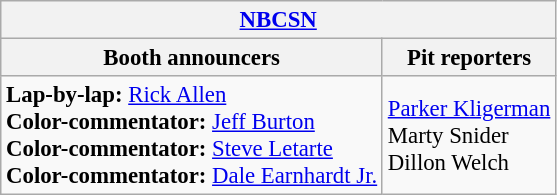<table class="wikitable" style="font-size: 95%">
<tr>
<th colspan="2"><a href='#'>NBCSN</a></th>
</tr>
<tr>
<th>Booth announcers</th>
<th>Pit reporters</th>
</tr>
<tr>
<td><strong>Lap-by-lap:</strong> <a href='#'>Rick Allen</a><br><strong>Color-commentator:</strong> <a href='#'>Jeff Burton</a><br><strong>Color-commentator:</strong> <a href='#'>Steve Letarte</a><br><strong>Color-commentator:</strong> <a href='#'>Dale Earnhardt Jr.</a></td>
<td><a href='#'>Parker Kligerman</a><br>Marty Snider<br>Dillon Welch</td>
</tr>
</table>
